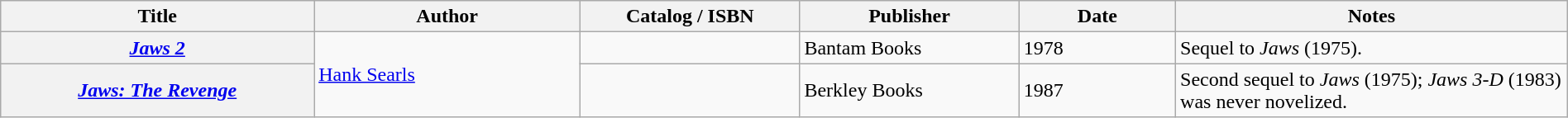<table class="wikitable sortable" style="width:100%;">
<tr>
<th width=20%>Title</th>
<th width=17%>Author</th>
<th width=14%>Catalog / ISBN</th>
<th width=14%>Publisher</th>
<th width=10%>Date</th>
<th width=25%>Notes</th>
</tr>
<tr>
<th><em><a href='#'>Jaws 2</a></em></th>
<td rowspan="2"><a href='#'>Hank Searls</a></td>
<td></td>
<td>Bantam Books</td>
<td>1978</td>
<td>Sequel to <em>Jaws</em> (1975).</td>
</tr>
<tr>
<th><em><a href='#'>Jaws: The Revenge</a></em></th>
<td></td>
<td>Berkley Books</td>
<td>1987</td>
<td>Second sequel to <em>Jaws</em> (1975); <em>Jaws 3-D</em> (1983) was never novelized.</td>
</tr>
</table>
